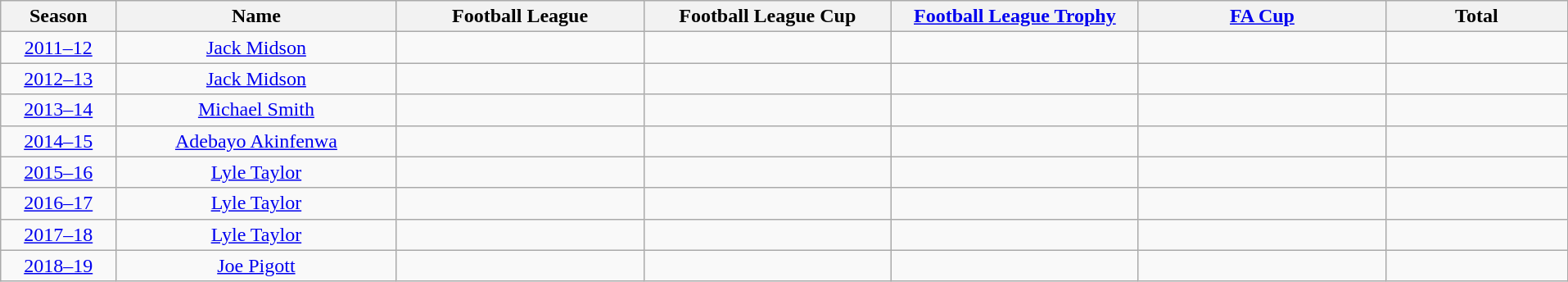<table class="wikitable sortable" style="text-align: center;" width = 101%;>
<tr>
<th width=7%><span>Season</span></th>
<th width=17%><span>Name</span></th>
<th width=15%><span>Football League</span></th>
<th width=15%><span>Football League Cup</span></th>
<th width=15%><span><a href='#'>Football League Trophy</a></span></th>
<th width=15%><span><a href='#'>FA Cup</a></span></th>
<th width=11%><span>Total</span></th>
</tr>
<tr>
<td><a href='#'>2011–12</a></td>
<td align="Centre"> <a href='#'>Jack Midson</a></td>
<td></td>
<td></td>
<td></td>
<td></td>
<td></td>
</tr>
<tr>
<td><a href='#'>2012–13</a></td>
<td align="Centre"> <a href='#'>Jack Midson</a></td>
<td></td>
<td></td>
<td></td>
<td></td>
<td></td>
</tr>
<tr>
<td><a href='#'>2013–14</a></td>
<td align="Centre"> <a href='#'>Michael Smith</a></td>
<td></td>
<td></td>
<td></td>
<td></td>
<td></td>
</tr>
<tr>
<td><a href='#'>2014–15</a></td>
<td align="Centre"> <a href='#'>Adebayo Akinfenwa</a></td>
<td></td>
<td></td>
<td></td>
<td></td>
<td></td>
</tr>
<tr>
<td><a href='#'>2015–16</a></td>
<td align="Centre"> <a href='#'>Lyle Taylor</a></td>
<td></td>
<td></td>
<td></td>
<td></td>
<td></td>
</tr>
<tr>
<td><a href='#'>2016–17</a></td>
<td align="Centre"> <a href='#'>Lyle Taylor</a></td>
<td></td>
<td></td>
<td></td>
<td></td>
<td></td>
</tr>
<tr>
<td><a href='#'>2017–18</a></td>
<td align="Centre"> <a href='#'>Lyle Taylor</a></td>
<td></td>
<td></td>
<td></td>
<td></td>
<td></td>
</tr>
<tr>
<td><a href='#'>2018–19</a></td>
<td align="Centre"> <a href='#'>Joe Pigott</a></td>
<td></td>
<td></td>
<td></td>
<td></td>
<td></td>
</tr>
</table>
